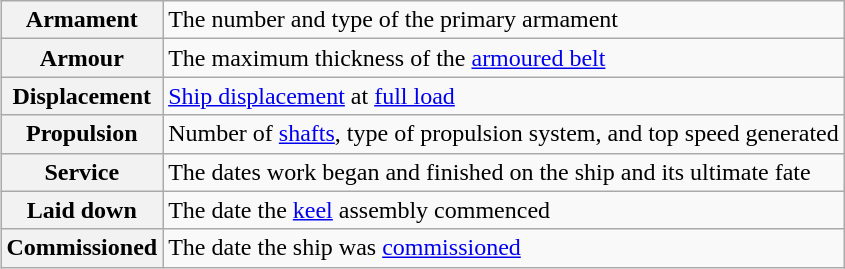<table class="wikitable plainrowheaders" style="float: right; margin: 0 0 0 1em;">
<tr>
<th scope="row">Armament</th>
<td>The number and type of the primary armament</td>
</tr>
<tr>
<th scope="row">Armour</th>
<td>The maximum thickness of the <a href='#'>armoured belt</a></td>
</tr>
<tr>
<th scope="row">Displacement</th>
<td><a href='#'>Ship displacement</a> at <a href='#'>full load</a></td>
</tr>
<tr>
<th scope="row">Propulsion</th>
<td>Number of <a href='#'>shafts</a>, type of propulsion system, and top speed generated</td>
</tr>
<tr>
<th scope="row">Service</th>
<td>The dates work began and finished on the ship and its ultimate fate</td>
</tr>
<tr>
<th scope="row">Laid down</th>
<td>The date the <a href='#'>keel</a> assembly commenced</td>
</tr>
<tr>
<th scope="row">Commissioned</th>
<td>The date the ship was <a href='#'>commissioned</a></td>
</tr>
</table>
